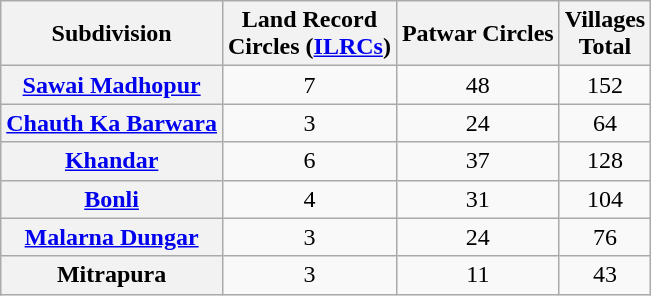<table border="1" class="wikitable" style="text-align:center">
<tr>
<th>Subdivision</th>
<th>Land Record<br>Circles (<a href='#'>ILRCs</a>)</th>
<th>Patwar Circles</th>
<th>Villages<br>Total</th>
</tr>
<tr>
<th><a href='#'>Sawai Madhopur</a></th>
<td>7</td>
<td>48</td>
<td>152</td>
</tr>
<tr>
<th><a href='#'>Chauth Ka Barwara</a></th>
<td>3</td>
<td>24</td>
<td>64</td>
</tr>
<tr>
<th><a href='#'>Khandar</a></th>
<td>6</td>
<td>37</td>
<td>128</td>
</tr>
<tr>
<th><a href='#'>Bonli</a></th>
<td>4</td>
<td>31</td>
<td>104</td>
</tr>
<tr>
<th><a href='#'>Malarna Dungar</a></th>
<td>3</td>
<td>24</td>
<td>76</td>
</tr>
<tr>
<th>Mitrapura</th>
<td>3</td>
<td>11</td>
<td>43</td>
</tr>
</table>
